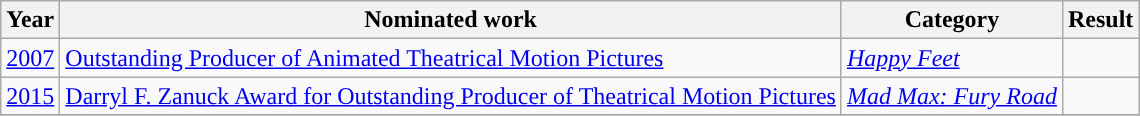<table class="wikitable">
<tr>
<th>Year</th>
<th>Nominated work</th>
<th>Category</th>
<th>Result</th>
</tr>
<tr>
<td><a href='#'>2007</a></td>
<td><a href='#'>Outstanding Producer of Animated Theatrical Motion Pictures</a></td>
<td><em><a href='#'>Happy Feet</a></em></td>
<td></td>
</tr>
<tr>
<td><a href='#'>2015</a></td>
<td><a href='#'>Darryl F. Zanuck Award for Outstanding Producer of Theatrical Motion Pictures</a></td>
<td><em><a href='#'>Mad Max: Fury Road</a></em></td>
<td></td>
</tr>
<tr>
</tr>
</table>
